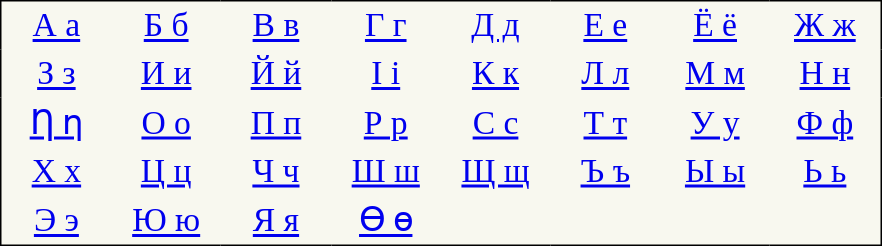<table style="font-family:Arial Unicode MS; font-size:1.4em; border-color:#000000; border-width:1px; border-style:solid; border-collapse:collapse; background-color:#F8F8EF">
<tr>
<td style="width:3em; text-align:center; padding: 3px;"><a href='#'>А а</a></td>
<td style="width:3em; text-align:center; padding: 3px;"><a href='#'>Б б</a></td>
<td style="width:3em; text-align:center; padding: 3px;"><a href='#'>В в</a></td>
<td style="width:3em; text-align:center; padding: 3px;"><a href='#'>Г г</a></td>
<td style="width:3em; text-align:center; padding: 3px;"><a href='#'>Д д</a></td>
<td style="width:3em; text-align:center; padding: 3px;"><a href='#'>Е е</a></td>
<td style="width:3em; text-align:center; padding: 3px;"><a href='#'>Ё ё</a></td>
<td style="width:3em; text-align:center; padding: 3px;"><a href='#'>Ж ж</a></td>
</tr>
<tr>
<td style="width:3em; text-align:center; padding: 3px;"><a href='#'>З з</a></td>
<td style="width:3em; text-align:center; padding: 3px;"><a href='#'>И и</a></td>
<td style="width:3em; text-align:center; padding: 3px;"><a href='#'>Й й</a></td>
<td style="width:3em; text-align:center; padding: 3px;"><a href='#'>І і</a></td>
<td style="width:3em; text-align:center; padding: 3px;"><a href='#'>К к</a></td>
<td style="width:3em; text-align:center; padding: 3px;"><a href='#'>Л л</a></td>
<td style="width:3em; text-align:center; padding: 3px;"><a href='#'>М м</a></td>
<td style="width:3em; text-align:center; padding: 3px;"><a href='#'>Н н</a></td>
</tr>
<tr>
<td style="width:3em; text-align:center; padding: 3px;"><a href='#'>Ƞ ƞ</a></td>
<td style="width:3em; text-align:center; padding: 3px;"><a href='#'>О о</a></td>
<td style="width:3em; text-align:center; padding: 3px;"><a href='#'>П п</a></td>
<td style="width:3em; text-align:center; padding: 3px;"><a href='#'>Р р</a></td>
<td style="width:3em; text-align:center; padding: 3px;"><a href='#'>С с</a></td>
<td style="width:3em; text-align:center; padding: 3px;"><a href='#'>Т т</a></td>
<td style="width:3em; text-align:center; padding: 3px;"><a href='#'>У у</a></td>
<td style="width:3em; text-align:center; padding: 3px;"><a href='#'>Ф ф</a></td>
</tr>
<tr>
<td style="width:3em; text-align:center; padding: 3px;"><a href='#'>Х х</a></td>
<td style="width:3em; text-align:center; padding: 3px;"><a href='#'>Ц ц</a></td>
<td style="width:3em; text-align:center; padding: 3px;"><a href='#'>Ч ч</a></td>
<td style="width:3em; text-align:center; padding: 3px;"><a href='#'>Ш ш</a></td>
<td style="width:3em; text-align:center; padding: 3px;"><a href='#'>Щ щ</a></td>
<td style="width:3em; text-align:center; padding: 3px;"><a href='#'>Ъ ъ</a></td>
<td style="width:3em; text-align:center; padding: 3px;"><a href='#'>Ы ы</a></td>
<td style="width:3em; text-align:center; padding: 3px;"><a href='#'>Ь ь</a></td>
</tr>
<tr>
<td style="width:3em; text-align:center; padding: 3px;"><a href='#'>Э э</a></td>
<td style="width:3em; text-align:center; padding: 3px;"><a href='#'>Ю ю</a></td>
<td style="width:3em; text-align:center; padding: 3px;"><a href='#'>Я я</a></td>
<td style="width:3em; text-align:center; padding: 3px;"><a href='#'>Ѳ ѳ</a></td>
<td></td>
<td></td>
<td></td>
<td></td>
</tr>
</table>
